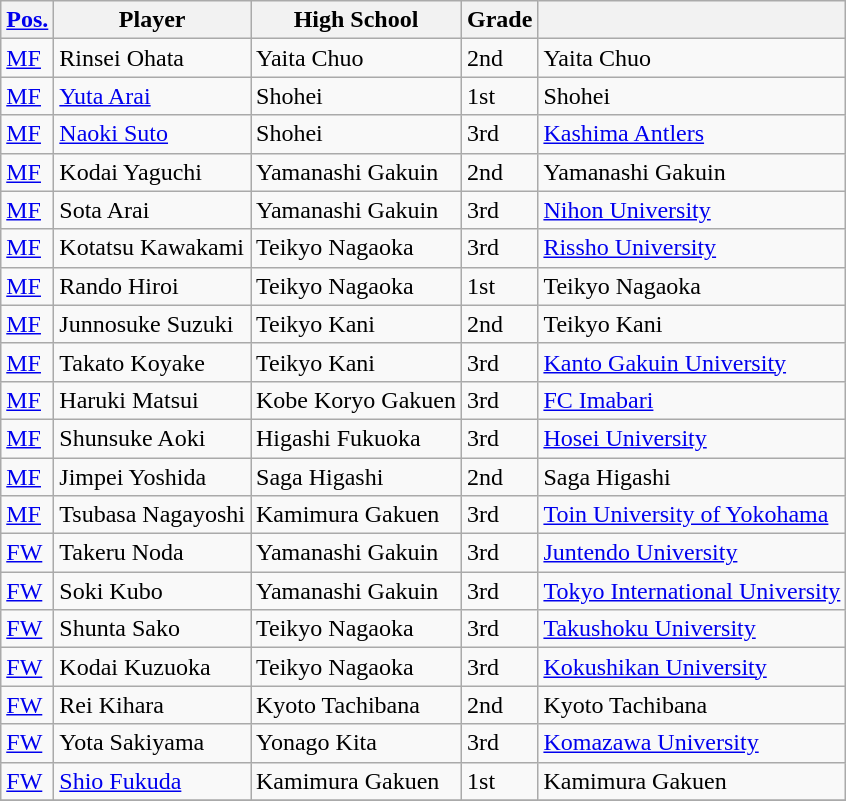<table class = "wikitable" style = "text-align:left">
<tr>
<th><a href='#'>Pos.</a></th>
<th>Player</th>
<th>High School</th>
<th>Grade</th>
<th></th>
</tr>
<tr>
<td><a href='#'>MF</a></td>
<td>Rinsei Ohata</td>
<td>Yaita Chuo</td>
<td>2nd</td>
<td>Yaita Chuo</td>
</tr>
<tr>
<td><a href='#'>MF</a></td>
<td><a href='#'>Yuta Arai</a></td>
<td>Shohei</td>
<td>1st</td>
<td>Shohei</td>
</tr>
<tr>
<td><a href='#'>MF</a></td>
<td><a href='#'>Naoki Suto</a></td>
<td>Shohei</td>
<td>3rd</td>
<td><a href='#'>Kashima Antlers</a></td>
</tr>
<tr>
<td><a href='#'>MF</a></td>
<td>Kodai Yaguchi</td>
<td>Yamanashi Gakuin</td>
<td>2nd</td>
<td>Yamanashi Gakuin</td>
</tr>
<tr>
<td><a href='#'>MF</a></td>
<td>Sota Arai</td>
<td>Yamanashi Gakuin</td>
<td>3rd</td>
<td><a href='#'>Nihon University</a></td>
</tr>
<tr>
<td><a href='#'>MF</a></td>
<td>Kotatsu Kawakami</td>
<td>Teikyo Nagaoka</td>
<td>3rd</td>
<td><a href='#'>Rissho University</a></td>
</tr>
<tr>
<td><a href='#'>MF</a></td>
<td>Rando Hiroi</td>
<td>Teikyo Nagaoka</td>
<td>1st</td>
<td>Teikyo Nagaoka</td>
</tr>
<tr>
<td><a href='#'>MF</a></td>
<td>Junnosuke Suzuki</td>
<td>Teikyo Kani</td>
<td>2nd</td>
<td>Teikyo Kani</td>
</tr>
<tr>
<td><a href='#'>MF</a></td>
<td>Takato Koyake</td>
<td>Teikyo Kani</td>
<td>3rd</td>
<td><a href='#'>Kanto Gakuin University</a></td>
</tr>
<tr>
<td><a href='#'>MF</a></td>
<td>Haruki Matsui</td>
<td>Kobe Koryo Gakuen</td>
<td>3rd</td>
<td><a href='#'>FC Imabari</a></td>
</tr>
<tr>
<td><a href='#'>MF</a></td>
<td>Shunsuke Aoki</td>
<td>Higashi Fukuoka</td>
<td>3rd</td>
<td><a href='#'>Hosei University</a></td>
</tr>
<tr>
<td><a href='#'>MF</a></td>
<td>Jimpei Yoshida</td>
<td>Saga Higashi</td>
<td>2nd</td>
<td>Saga Higashi</td>
</tr>
<tr>
<td><a href='#'>MF</a></td>
<td>Tsubasa Nagayoshi</td>
<td>Kamimura Gakuen</td>
<td>3rd</td>
<td><a href='#'>Toin University of Yokohama</a></td>
</tr>
<tr>
<td><a href='#'>FW</a></td>
<td>Takeru Noda</td>
<td>Yamanashi Gakuin</td>
<td>3rd</td>
<td><a href='#'>Juntendo University</a></td>
</tr>
<tr>
<td><a href='#'>FW</a></td>
<td>Soki Kubo</td>
<td>Yamanashi Gakuin</td>
<td>3rd</td>
<td><a href='#'>Tokyo International University</a></td>
</tr>
<tr>
<td><a href='#'>FW</a></td>
<td>Shunta Sako</td>
<td>Teikyo Nagaoka</td>
<td>3rd</td>
<td><a href='#'>Takushoku University</a></td>
</tr>
<tr>
<td><a href='#'>FW</a></td>
<td>Kodai Kuzuoka</td>
<td>Teikyo Nagaoka</td>
<td>3rd</td>
<td><a href='#'>Kokushikan University</a></td>
</tr>
<tr>
<td><a href='#'>FW</a></td>
<td>Rei Kihara</td>
<td>Kyoto Tachibana</td>
<td>2nd</td>
<td>Kyoto Tachibana</td>
</tr>
<tr>
<td><a href='#'>FW</a></td>
<td>Yota Sakiyama</td>
<td>Yonago Kita</td>
<td>3rd</td>
<td><a href='#'>Komazawa University</a></td>
</tr>
<tr>
<td><a href='#'>FW</a></td>
<td><a href='#'>Shio Fukuda</a></td>
<td>Kamimura Gakuen</td>
<td>1st</td>
<td>Kamimura Gakuen</td>
</tr>
<tr>
</tr>
</table>
